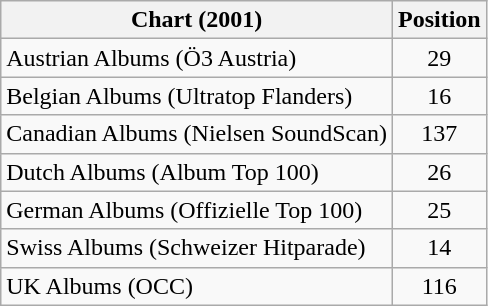<table class="wikitable sortable plainrowheaders">
<tr>
<th>Chart (2001)</th>
<th>Position</th>
</tr>
<tr>
<td>Austrian Albums (Ö3 Austria)</td>
<td align="center">29</td>
</tr>
<tr>
<td>Belgian Albums (Ultratop Flanders)</td>
<td align="center">16</td>
</tr>
<tr>
<td>Canadian Albums (Nielsen SoundScan)</td>
<td align="center">137</td>
</tr>
<tr>
<td>Dutch Albums (Album Top 100)</td>
<td align="center">26</td>
</tr>
<tr>
<td>German Albums (Offizielle Top 100)</td>
<td align="center">25</td>
</tr>
<tr>
<td>Swiss Albums (Schweizer Hitparade)</td>
<td align="center">14</td>
</tr>
<tr>
<td>UK Albums (OCC)</td>
<td align="center">116</td>
</tr>
</table>
